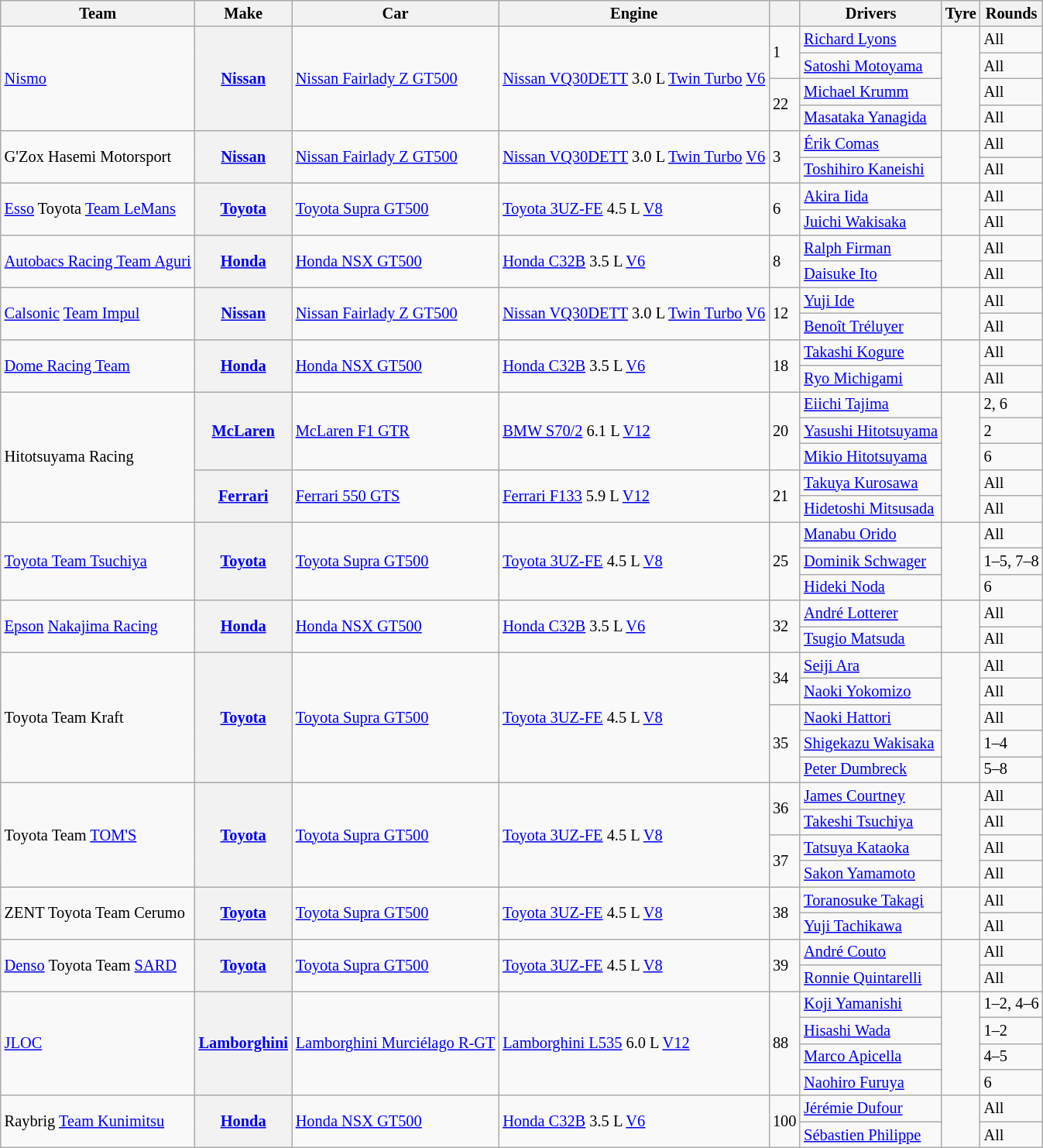<table class="wikitable" style="font-size: 85%">
<tr>
<th>Team</th>
<th>Make</th>
<th>Car</th>
<th>Engine</th>
<th></th>
<th>Drivers</th>
<th>Tyre</th>
<th>Rounds</th>
</tr>
<tr>
<td rowspan=4><a href='#'>Nismo</a></td>
<th rowspan=4><a href='#'>Nissan</a></th>
<td rowspan=4><a href='#'>Nissan Fairlady Z GT500</a></td>
<td rowspan=4><a href='#'>Nissan VQ30DETT</a> 3.0 L <a href='#'>Twin Turbo</a> <a href='#'>V6</a></td>
<td rowspan=2>1</td>
<td> <a href='#'>Richard Lyons</a></td>
<td rowspan=4 align="center"></td>
<td>All</td>
</tr>
<tr>
<td> <a href='#'>Satoshi Motoyama</a></td>
<td>All</td>
</tr>
<tr>
<td rowspan=2>22</td>
<td> <a href='#'>Michael Krumm</a></td>
<td>All</td>
</tr>
<tr>
<td> <a href='#'>Masataka Yanagida</a></td>
<td>All</td>
</tr>
<tr>
<td rowspan=2>G'Zox Hasemi Motorsport</td>
<th rowspan=2><a href='#'>Nissan</a></th>
<td rowspan=2><a href='#'>Nissan Fairlady Z GT500</a></td>
<td rowspan=2><a href='#'>Nissan VQ30DETT</a> 3.0 L <a href='#'>Twin Turbo</a> <a href='#'>V6</a></td>
<td rowspan=2>3</td>
<td> <a href='#'>Érik Comas</a></td>
<td rowspan=2 align="center"></td>
<td>All</td>
</tr>
<tr>
<td> <a href='#'>Toshihiro Kaneishi</a></td>
<td>All</td>
</tr>
<tr>
<td rowspan=2><a href='#'>Esso</a> Toyota <a href='#'>Team LeMans</a></td>
<th rowspan=2><a href='#'>Toyota</a></th>
<td rowspan=2><a href='#'>Toyota Supra GT500</a></td>
<td rowspan=2><a href='#'>Toyota 3UZ-FE</a> 4.5 L <a href='#'>V8</a></td>
<td rowspan=2>6</td>
<td> <a href='#'>Akira Iida</a></td>
<td rowspan=2 align="center"></td>
<td>All</td>
</tr>
<tr>
<td> <a href='#'>Juichi Wakisaka</a></td>
<td>All</td>
</tr>
<tr>
<td rowspan=2><a href='#'>Autobacs Racing Team Aguri</a></td>
<th rowspan=2><a href='#'>Honda</a></th>
<td rowspan=2><a href='#'>Honda NSX GT500</a></td>
<td rowspan=2><a href='#'>Honda C32B</a> 3.5 L <a href='#'>V6</a></td>
<td rowspan=2>8</td>
<td> <a href='#'>Ralph Firman</a></td>
<td rowspan=2 align="center"></td>
<td>All</td>
</tr>
<tr>
<td> <a href='#'>Daisuke Ito</a></td>
<td>All</td>
</tr>
<tr>
<td rowspan=2><a href='#'>Calsonic</a> <a href='#'>Team Impul</a></td>
<th rowspan=2><a href='#'>Nissan</a></th>
<td rowspan=2><a href='#'>Nissan Fairlady Z GT500</a></td>
<td rowspan=2><a href='#'>Nissan VQ30DETT</a> 3.0 L <a href='#'>Twin Turbo</a> <a href='#'>V6</a></td>
<td rowspan=2>12</td>
<td> <a href='#'>Yuji Ide</a></td>
<td rowspan=2 align="center"></td>
<td>All</td>
</tr>
<tr>
<td> <a href='#'>Benoît Tréluyer</a></td>
<td>All</td>
</tr>
<tr>
<td rowspan=2><a href='#'>Dome Racing Team</a></td>
<th rowspan=2><a href='#'>Honda</a></th>
<td rowspan=2><a href='#'>Honda NSX GT500</a></td>
<td rowspan=2><a href='#'>Honda C32B</a> 3.5 L <a href='#'>V6</a></td>
<td rowspan=2>18</td>
<td> <a href='#'>Takashi Kogure</a></td>
<td rowspan=2 align="center"></td>
<td>All</td>
</tr>
<tr>
<td> <a href='#'>Ryo Michigami</a></td>
<td>All</td>
</tr>
<tr>
<td rowspan=5>Hitotsuyama Racing</td>
<th rowspan=3><a href='#'>McLaren</a></th>
<td rowspan=3><a href='#'>McLaren F1 GTR</a></td>
<td rowspan=3><a href='#'>BMW S70/2</a> 6.1 L <a href='#'>V12</a></td>
<td rowspan=3>20</td>
<td> <a href='#'>Eiichi Tajima</a></td>
<td rowspan=5 align="center"></td>
<td>2, 6</td>
</tr>
<tr>
<td> <a href='#'>Yasushi Hitotsuyama</a></td>
<td>2</td>
</tr>
<tr>
<td> <a href='#'>Mikio Hitotsuyama</a></td>
<td>6</td>
</tr>
<tr>
<th rowspan=2><a href='#'>Ferrari</a></th>
<td rowspan=2><a href='#'>Ferrari 550 GTS</a></td>
<td rowspan=2><a href='#'>Ferrari F133</a> 5.9 L <a href='#'>V12</a></td>
<td rowspan=2>21</td>
<td> <a href='#'>Takuya Kurosawa</a></td>
<td>All</td>
</tr>
<tr>
<td> <a href='#'>Hidetoshi Mitsusada</a></td>
<td>All</td>
</tr>
<tr>
<td rowspan=3><a href='#'>Toyota Team Tsuchiya</a></td>
<th rowspan=3><a href='#'>Toyota</a></th>
<td rowspan=3><a href='#'>Toyota Supra GT500</a></td>
<td rowspan=3><a href='#'>Toyota 3UZ-FE</a> 4.5 L <a href='#'>V8</a></td>
<td rowspan=3>25</td>
<td> <a href='#'>Manabu Orido</a></td>
<td rowspan=3 align="center"></td>
<td>All</td>
</tr>
<tr>
<td> <a href='#'>Dominik Schwager</a></td>
<td>1–5, 7–8</td>
</tr>
<tr>
<td> <a href='#'>Hideki Noda</a></td>
<td>6</td>
</tr>
<tr>
<td rowspan=2><a href='#'>Epson</a> <a href='#'>Nakajima Racing</a></td>
<th rowspan=2><a href='#'>Honda</a></th>
<td rowspan=2><a href='#'>Honda NSX GT500</a></td>
<td rowspan=2><a href='#'>Honda C32B</a> 3.5 L <a href='#'>V6</a></td>
<td rowspan=2>32</td>
<td> <a href='#'>André Lotterer</a></td>
<td rowspan=2 align="center"></td>
<td>All</td>
</tr>
<tr>
<td> <a href='#'>Tsugio Matsuda</a></td>
<td>All</td>
</tr>
<tr>
<td rowspan=5>Toyota Team Kraft</td>
<th rowspan=5><a href='#'>Toyota</a></th>
<td rowspan=5><a href='#'>Toyota Supra GT500</a></td>
<td rowspan=5><a href='#'>Toyota 3UZ-FE</a> 4.5 L <a href='#'>V8</a></td>
<td rowspan=2>34</td>
<td> <a href='#'>Seiji Ara</a></td>
<td rowspan=5 align="center"></td>
<td>All</td>
</tr>
<tr>
<td> <a href='#'>Naoki Yokomizo</a></td>
<td>All</td>
</tr>
<tr>
<td rowspan=3>35</td>
<td> <a href='#'>Naoki Hattori</a></td>
<td>All</td>
</tr>
<tr>
<td> <a href='#'>Shigekazu Wakisaka</a></td>
<td>1–4</td>
</tr>
<tr>
<td> <a href='#'>Peter Dumbreck</a></td>
<td>5–8</td>
</tr>
<tr>
<td rowspan=4>Toyota Team <a href='#'>TOM'S</a></td>
<th rowspan=4><a href='#'>Toyota</a></th>
<td rowspan=4><a href='#'>Toyota Supra GT500</a></td>
<td rowspan=4><a href='#'>Toyota 3UZ-FE</a> 4.5 L <a href='#'>V8</a></td>
<td rowspan=2>36</td>
<td> <a href='#'>James Courtney</a></td>
<td rowspan=4 align="center"></td>
<td>All</td>
</tr>
<tr>
<td> <a href='#'>Takeshi Tsuchiya</a></td>
<td>All</td>
</tr>
<tr>
<td rowspan=2>37</td>
<td> <a href='#'>Tatsuya Kataoka</a></td>
<td>All</td>
</tr>
<tr>
<td> <a href='#'>Sakon Yamamoto</a></td>
<td>All</td>
</tr>
<tr>
<td rowspan=2>ZENT Toyota Team Cerumo</td>
<th rowspan=2><a href='#'>Toyota</a></th>
<td rowspan=2><a href='#'>Toyota Supra GT500</a></td>
<td rowspan=2><a href='#'>Toyota 3UZ-FE</a> 4.5 L <a href='#'>V8</a></td>
<td rowspan=2>38</td>
<td> <a href='#'>Toranosuke Takagi</a></td>
<td rowspan=2 align="center"></td>
<td>All</td>
</tr>
<tr>
<td> <a href='#'>Yuji Tachikawa</a></td>
<td>All</td>
</tr>
<tr>
<td rowspan=2><a href='#'>Denso</a> Toyota Team <a href='#'>SARD</a></td>
<th rowspan=2><a href='#'>Toyota</a></th>
<td rowspan=2><a href='#'>Toyota Supra GT500</a></td>
<td rowspan=2><a href='#'>Toyota 3UZ-FE</a> 4.5 L <a href='#'>V8</a></td>
<td rowspan=2>39</td>
<td> <a href='#'>André Couto</a></td>
<td rowspan=2 align="center"></td>
<td>All</td>
</tr>
<tr>
<td> <a href='#'>Ronnie Quintarelli</a></td>
<td>All</td>
</tr>
<tr>
<td rowspan=4><a href='#'>JLOC</a></td>
<th rowspan=4><a href='#'>Lamborghini</a></th>
<td rowspan=4><a href='#'>Lamborghini Murciélago R-GT</a></td>
<td rowspan=4><a href='#'>Lamborghini L535</a> 6.0 L <a href='#'>V12</a></td>
<td rowspan=4>88</td>
<td> <a href='#'>Koji Yamanishi</a></td>
<td rowspan=4 align="center"></td>
<td>1–2, 4–6</td>
</tr>
<tr>
<td> <a href='#'>Hisashi Wada</a></td>
<td>1–2</td>
</tr>
<tr>
<td> <a href='#'>Marco Apicella</a></td>
<td>4–5</td>
</tr>
<tr>
<td> <a href='#'>Naohiro Furuya</a></td>
<td>6</td>
</tr>
<tr>
<td rowspan=2>Raybrig <a href='#'>Team Kunimitsu</a></td>
<th rowspan=2><a href='#'>Honda</a></th>
<td rowspan=2><a href='#'>Honda NSX GT500</a></td>
<td rowspan=2><a href='#'>Honda C32B</a> 3.5 L <a href='#'>V6</a></td>
<td rowspan=2>100</td>
<td> <a href='#'>Jérémie Dufour</a></td>
<td rowspan=2 align="center"></td>
<td>All</td>
</tr>
<tr>
<td> <a href='#'>Sébastien Philippe</a></td>
<td>All</td>
</tr>
</table>
